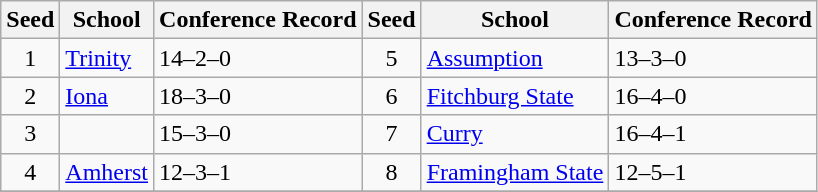<table class="wikitable">
<tr>
<th>Seed</th>
<th>School</th>
<th>Conference Record</th>
<th>Seed</th>
<th>School</th>
<th>Conference Record</th>
</tr>
<tr>
<td align=center>1</td>
<td><a href='#'>Trinity</a></td>
<td>14–2–0</td>
<td align=center>5</td>
<td><a href='#'>Assumption</a></td>
<td>13–3–0</td>
</tr>
<tr>
<td align=center>2</td>
<td><a href='#'>Iona</a></td>
<td>18–3–0</td>
<td align=center>6</td>
<td><a href='#'>Fitchburg State</a></td>
<td>16–4–0</td>
</tr>
<tr>
<td align=center>3</td>
<td><a href='#'></a></td>
<td>15–3–0</td>
<td align=center>7</td>
<td><a href='#'>Curry</a></td>
<td>16–4–1</td>
</tr>
<tr>
<td align=center>4</td>
<td><a href='#'>Amherst</a></td>
<td>12–3–1</td>
<td align=center>8</td>
<td><a href='#'>Framingham State</a></td>
<td>12–5–1</td>
</tr>
<tr>
</tr>
</table>
